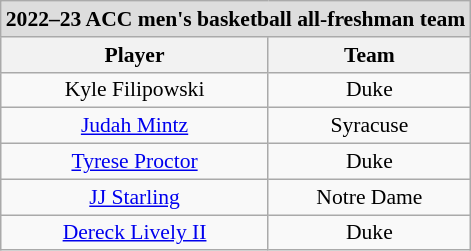<table class="wikitable" style="white-space:nowrap; font-size:90%; text-align:center;">
<tr>
<td colspan="7" style="text-align:center; background:#ddd;"><strong>2022–23 ACC men's basketball all-freshman team</strong></td>
</tr>
<tr>
<th>Player</th>
<th>Team</th>
</tr>
<tr>
<td>Kyle Filipowski</td>
<td>Duke</td>
</tr>
<tr>
<td><a href='#'>Judah Mintz</a></td>
<td>Syracuse</td>
</tr>
<tr>
<td><a href='#'>Tyrese Proctor</a></td>
<td>Duke</td>
</tr>
<tr>
<td><a href='#'>JJ Starling</a></td>
<td>Notre Dame</td>
</tr>
<tr>
<td><a href='#'>Dereck Lively II</a></td>
<td>Duke</td>
</tr>
</table>
